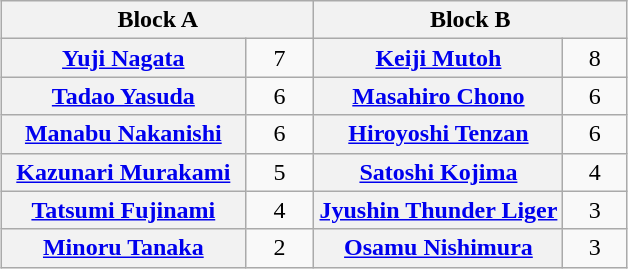<table class="wikitable" style="margin: 1em auto 1em auto;text-align:center">
<tr>
<th colspan="2" style="width:50%">Block A</th>
<th colspan="2" style="width:50%">Block B</th>
</tr>
<tr>
<th><a href='#'>Yuji Nagata</a></th>
<td style="width:35px">7</td>
<th><a href='#'>Keiji Mutoh</a></th>
<td style="width:35px">8</td>
</tr>
<tr>
<th><a href='#'>Tadao Yasuda</a></th>
<td>6</td>
<th><a href='#'>Masahiro Chono</a></th>
<td>6</td>
</tr>
<tr>
<th><a href='#'>Manabu Nakanishi</a></th>
<td>6</td>
<th><a href='#'>Hiroyoshi Tenzan</a></th>
<td>6</td>
</tr>
<tr>
<th><a href='#'>Kazunari Murakami</a></th>
<td>5</td>
<th><a href='#'>Satoshi Kojima</a></th>
<td>4</td>
</tr>
<tr>
<th><a href='#'>Tatsumi Fujinami</a></th>
<td>4</td>
<th><a href='#'>Jyushin Thunder Liger</a></th>
<td>3</td>
</tr>
<tr>
<th><a href='#'>Minoru Tanaka</a></th>
<td>2</td>
<th><a href='#'>Osamu Nishimura</a></th>
<td>3</td>
</tr>
</table>
